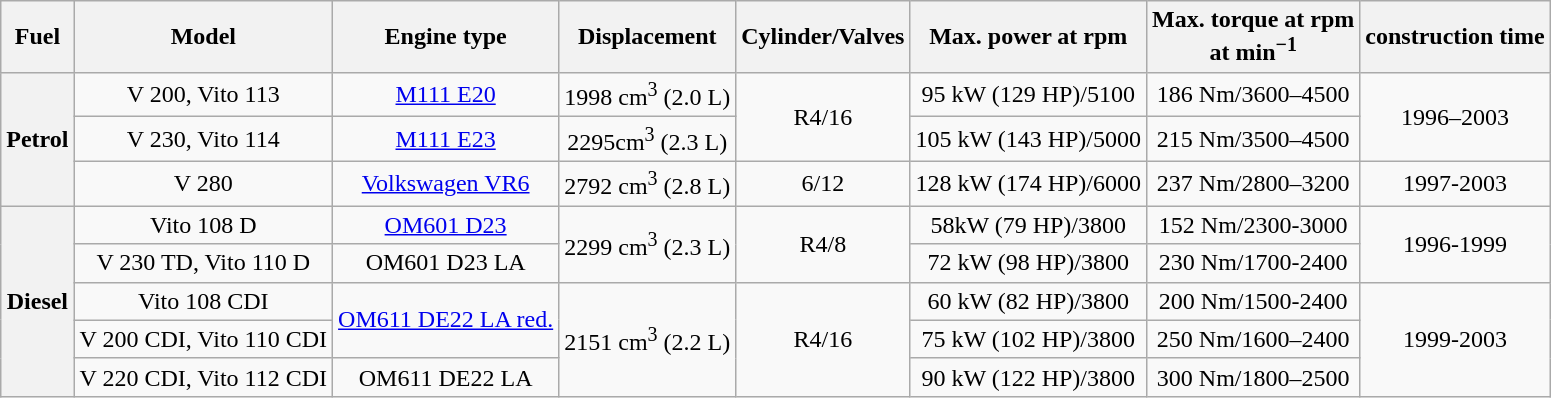<table class="wikitable">
<tr>
<th>Fuel</th>
<th>Model</th>
<th>Engine type</th>
<th>Displacement</th>
<th>Cylinder/Valves</th>
<th>Max. power at rpm</th>
<th>Max. torque at rpm<br>at min<sup>−1</sup></th>
<th>construction time</th>
</tr>
<tr>
<th rowspan=3>Petrol</th>
<td align="center">V 200, Vito 113</td>
<td align="center"><a href='#'>M111 E20</a></td>
<td align="center">1998 cm<sup>3</sup> (2.0 L)</td>
<td rowspan="2" align="center">R4/16</td>
<td align="center">95 kW (129 HP)/5100</td>
<td align="center">186 Nm/3600–4500</td>
<td rowspan="2" align="center">1996–2003</td>
</tr>
<tr>
<td align="center">V 230, Vito 114</td>
<td align="center"><a href='#'>M111 E23</a></td>
<td align="center">2295cm<sup>3</sup> (2.3 L)</td>
<td align="center">105 kW (143 HP)/5000</td>
<td align="center">215 Nm/3500–4500</td>
</tr>
<tr>
<td align="center">V 280</td>
<td align="center"><a href='#'>Volkswagen VR6</a></td>
<td align="center">2792 cm<sup>3</sup> (2.8 L)</td>
<td align="center">6/12</td>
<td align="center">128 kW (174 HP)/6000</td>
<td align="center">237 Nm/2800–3200</td>
<td align="center">1997-2003</td>
</tr>
<tr>
<th rowspan =5>Diesel</th>
<td align="center">Vito 108 D</td>
<td align="center"><a href='#'>OM601 D23</a></td>
<td rowspan="2" align="center">2299 cm<sup>3</sup> (2.3 L)</td>
<td rowspan="2" align="center">R4/8</td>
<td align="center">58kW (79 HP)/3800</td>
<td align="center">152 Nm/2300-3000</td>
<td rowspan="2" align="center">1996-1999</td>
</tr>
<tr>
<td align="center">V 230 TD, Vito 110 D</td>
<td align="center">OM601 D23 LA</td>
<td align="center">72 kW (98 HP)/3800</td>
<td align="center">230 Nm/1700-2400</td>
</tr>
<tr>
<td align="center">Vito 108 CDI</td>
<td rowspan="2" align="center"><a href='#'>OM611 DE22 LA red.</a></td>
<td rowspan="3" align="center">2151 cm<sup>3</sup> (2.2 L)</td>
<td rowspan="3" align="center">R4/16</td>
<td align="center">60 kW (82 HP)/3800</td>
<td align="center">200 Nm/1500-2400</td>
<td rowspan="3" align="center">1999-2003</td>
</tr>
<tr>
<td align="center">V 200 CDI, Vito 110 CDI</td>
<td align="center">75 kW (102 HP)/3800</td>
<td align="center">250 Nm/1600–2400</td>
</tr>
<tr>
<td align="center">V 220 CDI, Vito 112 CDI</td>
<td align="center">OM611 DE22 LA</td>
<td align="center">90 kW (122 HP)/3800</td>
<td align="center">300 Nm/1800–2500</td>
</tr>
</table>
